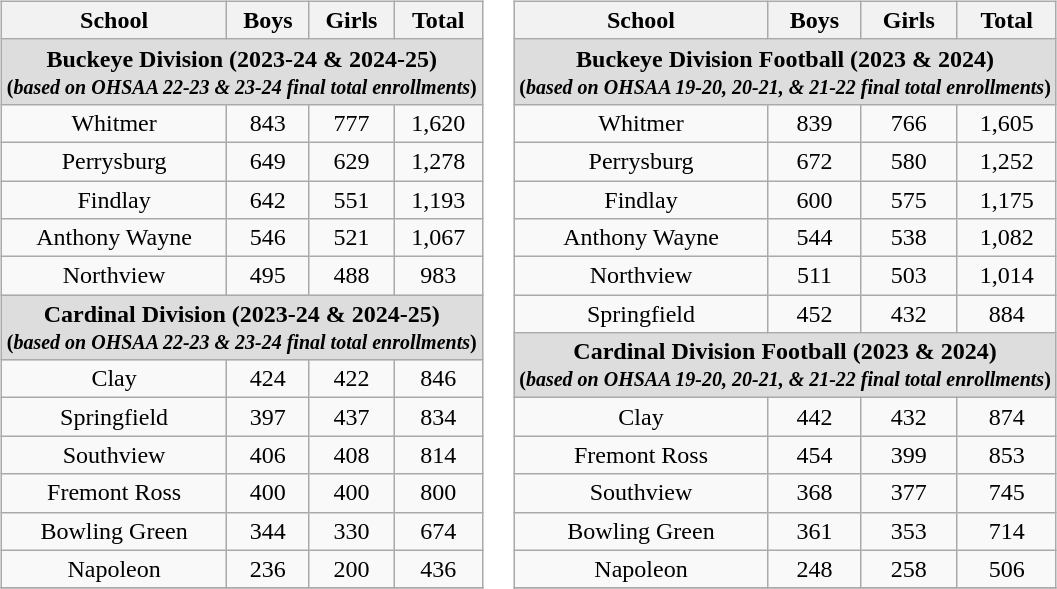<table>
<tr>
<td><br><table class="wikitable sortable" style="text-align: center;">
<tr>
<th scope="col">School</th>
<th scope="col">Boys</th>
<th scope="col">Girls</th>
<th scope="col">Total</th>
</tr>
<tr>
<th colspan=4 style="background:#dddddd;">Buckeye Division (2023-24 & 2024-25)<br><small>(<em>based on OHSAA 22-23 & 23-24 final total enrollments</em>)</small></th>
</tr>
<tr>
<td>Whitmer</td>
<td>843</td>
<td>777</td>
<td>1,620</td>
</tr>
<tr>
<td>Perrysburg</td>
<td>649</td>
<td>629</td>
<td>1,278</td>
</tr>
<tr>
<td>Findlay</td>
<td>642</td>
<td>551</td>
<td>1,193</td>
</tr>
<tr>
<td>Anthony Wayne</td>
<td>546</td>
<td>521</td>
<td>1,067</td>
</tr>
<tr>
<td>Northview</td>
<td>495</td>
<td>488</td>
<td>983</td>
</tr>
<tr>
<th colspan=4 style="background:#dddddd;">Cardinal Division (2023-24 & 2024-25)<br><small>(<em>based on OHSAA 22-23 & 23-24 final total enrollments</em>)</small></th>
</tr>
<tr>
<td>Clay</td>
<td>424</td>
<td>422</td>
<td>846</td>
</tr>
<tr>
<td>Springfield</td>
<td>397</td>
<td>437</td>
<td>834</td>
</tr>
<tr>
<td>Southview</td>
<td>406</td>
<td>408</td>
<td>814</td>
</tr>
<tr>
<td>Fremont Ross</td>
<td>400</td>
<td>400</td>
<td>800</td>
</tr>
<tr>
<td>Bowling Green</td>
<td>344</td>
<td>330</td>
<td>674</td>
</tr>
<tr>
<td>Napoleon</td>
<td>236</td>
<td>200</td>
<td>436</td>
</tr>
<tr>
</tr>
</table>
</td>
<td><br><table class="wikitable sortable" style="text-align: center;">
<tr>
<th scope="col">School</th>
<th scope="col">Boys</th>
<th scope="col">Girls</th>
<th scope="col">Total</th>
</tr>
<tr>
<th colspan=4 style="background:#dddddd;">Buckeye Division Football (2023 & 2024)<br><small>(<em>based on OHSAA 19-20, 20-21, & 21-22 final total enrollments</em>)</small></th>
</tr>
<tr>
<td>Whitmer</td>
<td>839</td>
<td>766</td>
<td>1,605</td>
</tr>
<tr>
<td>Perrysburg</td>
<td>672</td>
<td>580</td>
<td>1,252</td>
</tr>
<tr>
<td>Findlay</td>
<td>600</td>
<td>575</td>
<td>1,175</td>
</tr>
<tr>
<td>Anthony Wayne</td>
<td>544</td>
<td>538</td>
<td>1,082</td>
</tr>
<tr>
<td>Northview</td>
<td>511</td>
<td>503</td>
<td>1,014</td>
</tr>
<tr>
<td>Springfield</td>
<td>452</td>
<td>432</td>
<td>884</td>
</tr>
<tr>
<th colspan=4 style="background:#dddddd;">Cardinal Division Football (2023 & 2024)<br><small>(<em>based on OHSAA 19-20, 20-21, & 21-22 final total enrollments</em>)</small></th>
</tr>
<tr>
<td>Clay</td>
<td>442</td>
<td>432</td>
<td>874</td>
</tr>
<tr>
<td>Fremont Ross</td>
<td>454</td>
<td>399</td>
<td>853</td>
</tr>
<tr>
<td>Southview</td>
<td>368</td>
<td>377</td>
<td>745</td>
</tr>
<tr>
<td>Bowling Green</td>
<td>361</td>
<td>353</td>
<td>714</td>
</tr>
<tr>
<td>Napoleon</td>
<td>248</td>
<td>258</td>
<td>506</td>
</tr>
<tr>
</tr>
</table>
</td>
</tr>
</table>
